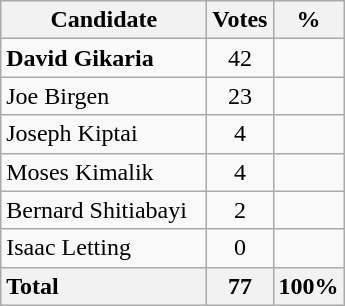<table class="wikitable" style="text-align: center;">
<tr>
<th width="130">Candidate</th>
<th>Votes</th>
<th>%</th>
</tr>
<tr>
<td style="text-align: left;"><strong>David Gikaria</strong></td>
<td>42</td>
<td></td>
</tr>
<tr>
<td style="text-align: left;">Joe Birgen</td>
<td>23</td>
<td></td>
</tr>
<tr>
<td style="text-align: left;">Joseph Kiptai</td>
<td>4</td>
<td></td>
</tr>
<tr>
<td style="text-align: left;">Moses Kimalik</td>
<td>4</td>
<td></td>
</tr>
<tr>
<td style="text-align: left;">Bernard Shitiabayi</td>
<td>2</td>
<td></td>
</tr>
<tr>
<td style="text-align: left;">Isaac Letting</td>
<td>0</td>
<td></td>
</tr>
<tr>
<th style="text-align: left;">Total</th>
<th>77</th>
<th>100%</th>
</tr>
</table>
